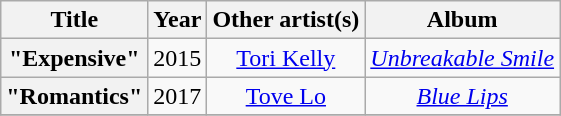<table class="wikitable plainrowheaders" style="text-align:center;">
<tr>
<th scope="col">Title</th>
<th scope="col">Year</th>
<th scope="col">Other artist(s)</th>
<th scope="col">Album</th>
</tr>
<tr>
<th scope="row">"Expensive"</th>
<td>2015</td>
<td><a href='#'>Tori Kelly</a></td>
<td><em><a href='#'>Unbreakable Smile</a></em></td>
</tr>
<tr>
<th scope="row">"Romantics"</th>
<td>2017</td>
<td><a href='#'>Tove Lo</a></td>
<td><em><a href='#'>Blue Lips</a></em></td>
</tr>
<tr>
</tr>
</table>
